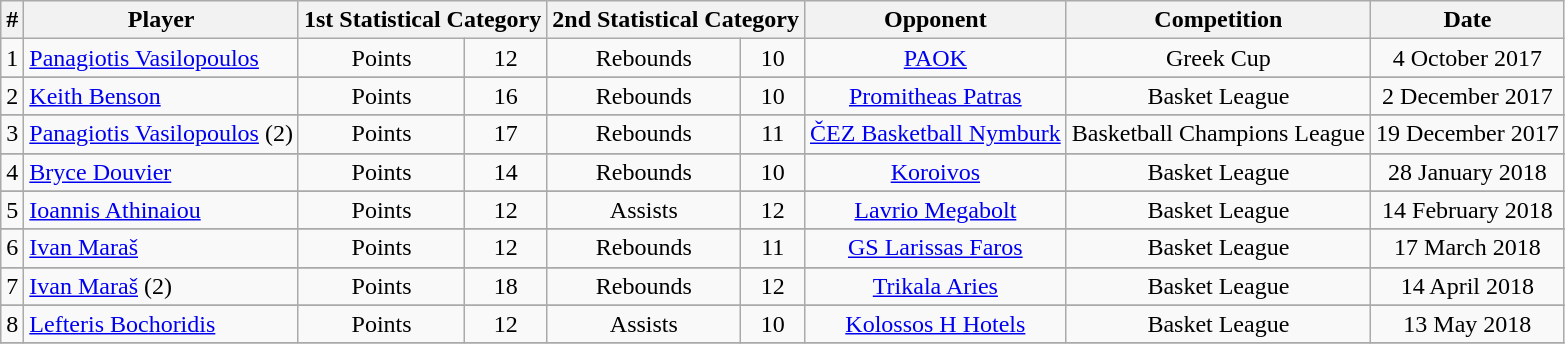<table class="wikitable" style="text-align: center;">
<tr>
<th>#</th>
<th>Player</th>
<th colspan=2>1st Statistical Category</th>
<th colspan=2>2nd Statistical Category</th>
<th>Opponent</th>
<th>Competition</th>
<th>Date</th>
</tr>
<tr>
<td>1</td>
<td align="left"> <a href='#'>Panagiotis Vasilopoulos</a></td>
<td>Points</td>
<td>12</td>
<td>Rebounds</td>
<td>10</td>
<td><a href='#'>PAOK</a></td>
<td>Greek Cup</td>
<td>4 October 2017</td>
</tr>
<tr>
</tr>
<tr>
<td>2</td>
<td align="left"> <a href='#'>Keith Benson</a></td>
<td>Points</td>
<td>16</td>
<td>Rebounds</td>
<td>10</td>
<td><a href='#'>Promitheas Patras</a></td>
<td>Basket League</td>
<td>2 December 2017</td>
</tr>
<tr>
</tr>
<tr>
<td>3</td>
<td align="left"> <a href='#'>Panagiotis Vasilopoulos</a> (2)</td>
<td>Points</td>
<td>17</td>
<td>Rebounds</td>
<td>11</td>
<td><a href='#'>ČEZ Basketball Nymburk</a></td>
<td>Basketball Champions League</td>
<td>19 December 2017</td>
</tr>
<tr>
</tr>
<tr>
<td>4</td>
<td align="left"> <a href='#'>Bryce Douvier</a></td>
<td>Points</td>
<td>14</td>
<td>Rebounds</td>
<td>10</td>
<td><a href='#'>Koroivos</a></td>
<td>Basket League</td>
<td>28 January 2018</td>
</tr>
<tr>
</tr>
<tr>
<td>5</td>
<td align="left"> <a href='#'>Ioannis Athinaiou</a></td>
<td>Points</td>
<td>12</td>
<td>Assists</td>
<td>12</td>
<td><a href='#'>Lavrio Megabolt</a></td>
<td>Basket League</td>
<td>14 February 2018</td>
</tr>
<tr>
</tr>
<tr>
<td>6</td>
<td align="left"> <a href='#'>Ivan Maraš</a></td>
<td>Points</td>
<td>12</td>
<td>Rebounds</td>
<td>11</td>
<td><a href='#'>GS Larissas Faros</a></td>
<td>Basket League</td>
<td>17 March 2018</td>
</tr>
<tr>
</tr>
<tr>
<td>7</td>
<td align="left"> <a href='#'>Ivan Maraš</a> (2)</td>
<td>Points</td>
<td>18</td>
<td>Rebounds</td>
<td>12</td>
<td><a href='#'>Trikala Aries</a></td>
<td>Basket League</td>
<td>14 April 2018</td>
</tr>
<tr>
</tr>
<tr>
<td>8</td>
<td align="left"> <a href='#'>Lefteris Bochoridis</a></td>
<td>Points</td>
<td>12</td>
<td>Assists</td>
<td>10</td>
<td><a href='#'>Kolossos H Hotels</a></td>
<td>Basket League</td>
<td>13 May 2018</td>
</tr>
<tr>
</tr>
</table>
